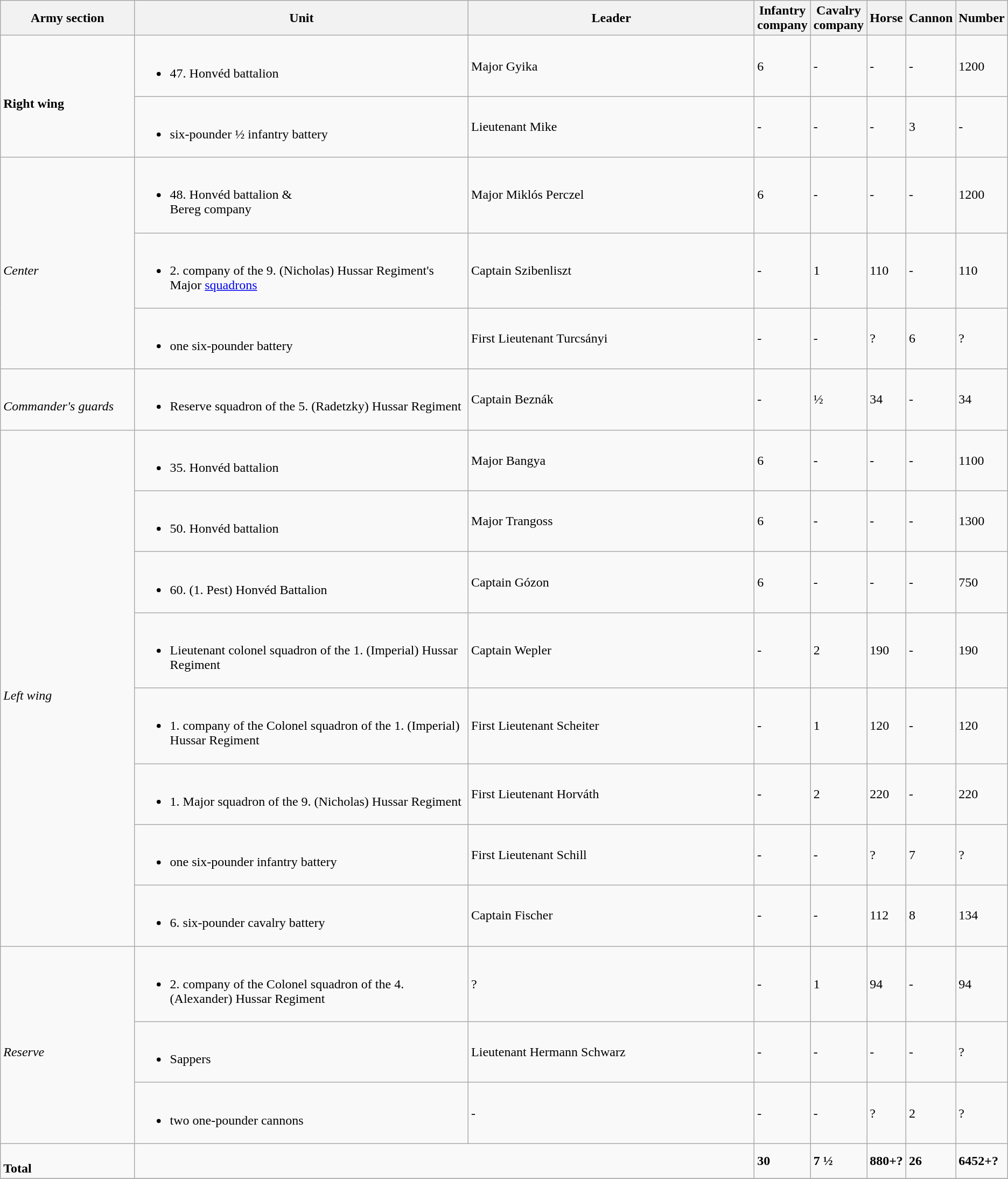<table class="wikitable">
<tr>
<th width=15%>Army section</th>
<th width=40%>Unit</th>
<th width=35%>Leader</th>
<th width=5%>Infantry company</th>
<th width=5%>Cavalry company</th>
<th width=5%>Horse</th>
<th width=5%>Cannon</th>
<th width=5%>Number</th>
</tr>
<tr>
<td rowspan="2"><br><strong>Right wing</strong></td>
<td><br><ul><li>47. Honvéd battalion</li></ul></td>
<td>Major Gyika</td>
<td>6</td>
<td>-</td>
<td>-</td>
<td>-</td>
<td>1200</td>
</tr>
<tr>
<td><br><ul><li>six-pounder ½ infantry battery</li></ul></td>
<td>Lieutenant Mike</td>
<td>-</td>
<td>-</td>
<td>-</td>
<td>3</td>
<td>-</td>
</tr>
<tr>
<td rowspan="3"><br><em>Center</em></td>
<td><br><ul><li>48. Honvéd battalion &<br> Bereg company</li></ul></td>
<td>Major Miklós Perczel</td>
<td>6</td>
<td>-</td>
<td>-</td>
<td>-</td>
<td>1200</td>
</tr>
<tr>
<td><br><ul><li>2. company of the 9. (Nicholas) Hussar Regiment's Major <a href='#'>squadrons</a></li></ul></td>
<td>Captain Szibenliszt</td>
<td>-</td>
<td>1</td>
<td>110</td>
<td>-</td>
<td>110</td>
</tr>
<tr>
<td><br><ul><li>one six-pounder battery</li></ul></td>
<td>First Lieutenant Turcsányi</td>
<td>-</td>
<td>-</td>
<td>?</td>
<td>6</td>
<td>?</td>
</tr>
<tr>
<td rowspan="1"><br><em>Commander's guards</em></td>
<td><br><ul><li>Reserve squadron of the 5. (Radetzky) Hussar Regiment</li></ul></td>
<td>Captain Beznák</td>
<td>-</td>
<td>½</td>
<td>34</td>
<td>-</td>
<td>34</td>
</tr>
<tr>
<td rowspan="8"><br><em>Left wing</em></td>
<td><br><ul><li>35. Honvéd battalion</li></ul></td>
<td>Major Bangya</td>
<td>6</td>
<td>-</td>
<td>-</td>
<td>-</td>
<td>1100</td>
</tr>
<tr>
<td><br><ul><li>50. Honvéd battalion</li></ul></td>
<td>Major Trangoss</td>
<td>6</td>
<td>-</td>
<td>-</td>
<td>-</td>
<td>1300</td>
</tr>
<tr>
<td><br><ul><li>60. (1. Pest) Honvéd Battalion</li></ul></td>
<td>Captain Gózon</td>
<td>6</td>
<td>-</td>
<td>-</td>
<td>-</td>
<td>750</td>
</tr>
<tr>
<td><br><ul><li>Lieutenant colonel squadron of the 1. (Imperial) Hussar Regiment</li></ul></td>
<td>Captain Wepler</td>
<td>-</td>
<td>2</td>
<td>190</td>
<td>-</td>
<td>190</td>
</tr>
<tr>
<td><br><ul><li>1. company of the Colonel squadron of the 1. (Imperial) Hussar Regiment</li></ul></td>
<td>First Lieutenant Scheiter</td>
<td>-</td>
<td>1</td>
<td>120</td>
<td>-</td>
<td>120</td>
</tr>
<tr>
<td><br><ul><li>1. Major squadron of the 9. (Nicholas) Hussar Regiment</li></ul></td>
<td>First Lieutenant Horváth</td>
<td>-</td>
<td>2</td>
<td>220</td>
<td>-</td>
<td>220</td>
</tr>
<tr>
<td><br><ul><li>one six-pounder infantry battery</li></ul></td>
<td>First Lieutenant Schill</td>
<td>-</td>
<td>-</td>
<td>?</td>
<td>7</td>
<td>?</td>
</tr>
<tr>
<td><br><ul><li>6. six-pounder cavalry battery</li></ul></td>
<td>Captain Fischer</td>
<td>-</td>
<td>-</td>
<td>112</td>
<td>8</td>
<td>134</td>
</tr>
<tr>
<td rowspan="3"><br><em>Reserve</em></td>
<td><br><ul><li>2. company of the Colonel squadron of the 4. (Alexander) Hussar Regiment</li></ul></td>
<td>?</td>
<td>-</td>
<td>1</td>
<td>94</td>
<td>-</td>
<td>94</td>
</tr>
<tr>
<td><br><ul><li>Sappers</li></ul></td>
<td>Lieutenant Hermann Schwarz</td>
<td>-</td>
<td>-</td>
<td>-</td>
<td>-</td>
<td>?</td>
</tr>
<tr>
<td><br><ul><li>two one-pounder cannons</li></ul></td>
<td>-</td>
<td>-</td>
<td>-</td>
<td>?</td>
<td>2</td>
<td>?</td>
</tr>
<tr>
<td><br><strong>Total</strong></td>
<td colspan="2"></td>
<td><strong>30</strong></td>
<td><strong>7 ½ </strong></td>
<td><strong>880+?</strong></td>
<td><strong>26</strong></td>
<td><strong>6452+?</strong></td>
</tr>
<tr>
</tr>
</table>
